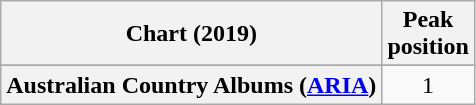<table class="wikitable sortable plainrowheaders" style="text-align:center">
<tr>
<th scope="col">Chart (2019)</th>
<th scope="col">Peak<br>position</th>
</tr>
<tr>
</tr>
<tr>
<th scope="row">Australian Country Albums (<a href='#'>ARIA</a>)</th>
<td>1</td>
</tr>
</table>
